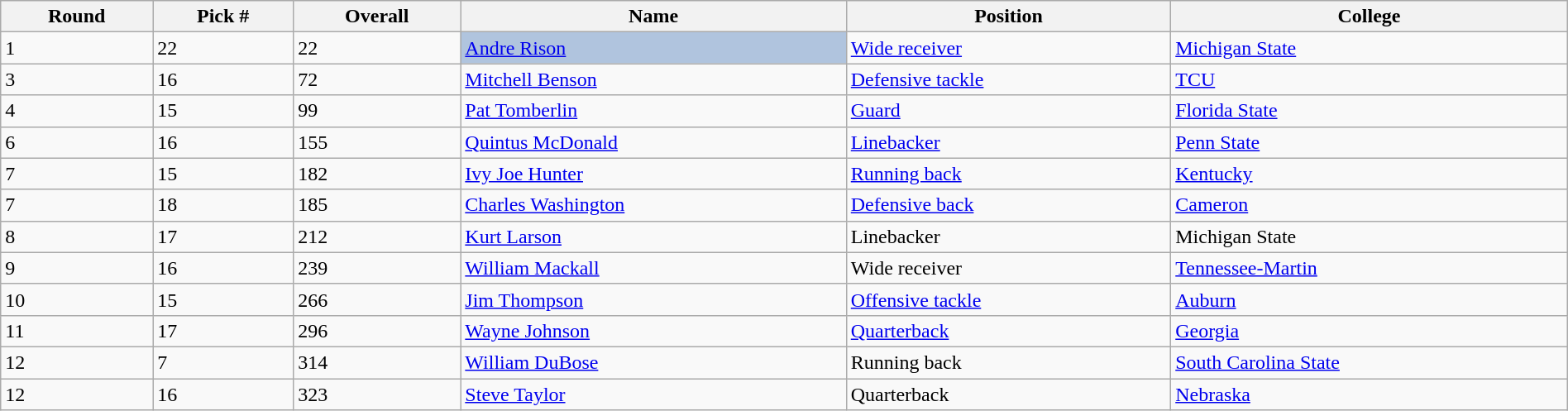<table class="wikitable sortable sortable" style="width: 100%">
<tr>
<th>Round</th>
<th>Pick #</th>
<th>Overall</th>
<th>Name</th>
<th>Position</th>
<th>College</th>
</tr>
<tr>
<td>1</td>
<td>22</td>
<td>22</td>
<td bgcolor=lightsteelblue><a href='#'>Andre Rison</a></td>
<td><a href='#'>Wide receiver</a></td>
<td><a href='#'>Michigan State</a></td>
</tr>
<tr>
<td>3</td>
<td>16</td>
<td>72</td>
<td><a href='#'>Mitchell Benson</a></td>
<td><a href='#'>Defensive tackle</a></td>
<td><a href='#'>TCU</a></td>
</tr>
<tr>
<td>4</td>
<td>15</td>
<td>99</td>
<td><a href='#'>Pat Tomberlin</a></td>
<td><a href='#'>Guard</a></td>
<td><a href='#'>Florida State</a></td>
</tr>
<tr>
<td>6</td>
<td>16</td>
<td>155</td>
<td><a href='#'>Quintus McDonald</a></td>
<td><a href='#'>Linebacker</a></td>
<td><a href='#'>Penn State</a></td>
</tr>
<tr>
<td>7</td>
<td>15</td>
<td>182</td>
<td><a href='#'>Ivy Joe Hunter</a></td>
<td><a href='#'>Running back</a></td>
<td><a href='#'>Kentucky</a></td>
</tr>
<tr>
<td>7</td>
<td>18</td>
<td>185</td>
<td><a href='#'>Charles Washington</a></td>
<td><a href='#'>Defensive back</a></td>
<td><a href='#'>Cameron</a></td>
</tr>
<tr>
<td>8</td>
<td>17</td>
<td>212</td>
<td><a href='#'>Kurt Larson</a></td>
<td>Linebacker</td>
<td>Michigan State</td>
</tr>
<tr>
<td>9</td>
<td>16</td>
<td>239</td>
<td><a href='#'>William Mackall</a></td>
<td>Wide receiver</td>
<td><a href='#'>Tennessee-Martin</a></td>
</tr>
<tr>
<td>10</td>
<td>15</td>
<td>266</td>
<td><a href='#'>Jim Thompson</a></td>
<td><a href='#'>Offensive tackle</a></td>
<td><a href='#'>Auburn</a></td>
</tr>
<tr>
<td>11</td>
<td>17</td>
<td>296</td>
<td><a href='#'>Wayne Johnson</a></td>
<td><a href='#'>Quarterback</a></td>
<td><a href='#'>Georgia</a></td>
</tr>
<tr>
<td>12</td>
<td>7</td>
<td>314</td>
<td><a href='#'>William DuBose</a></td>
<td>Running back</td>
<td><a href='#'>South Carolina State</a></td>
</tr>
<tr>
<td>12</td>
<td>16</td>
<td>323</td>
<td><a href='#'>Steve Taylor</a></td>
<td>Quarterback</td>
<td><a href='#'>Nebraska</a></td>
</tr>
</table>
